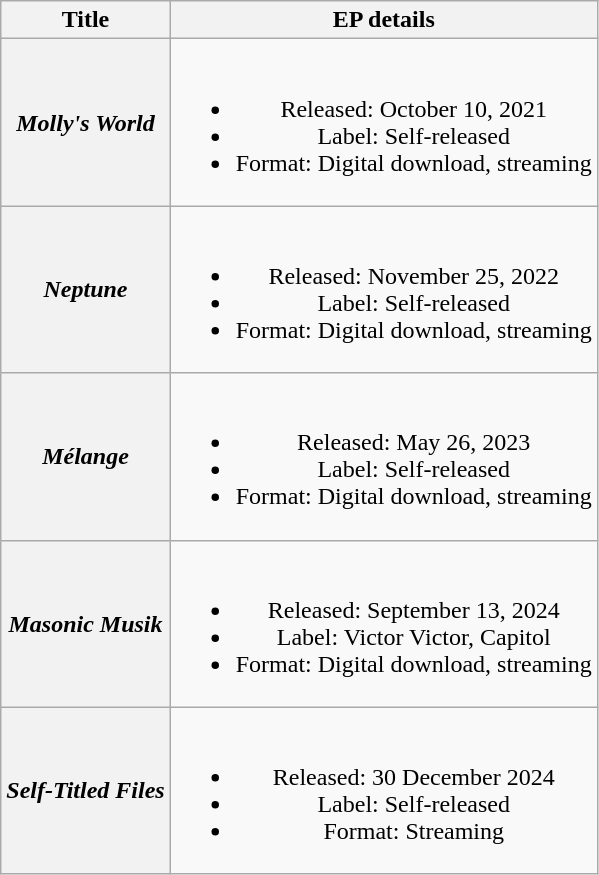<table class="wikitable plainrowheaders" style="text-align:center;" border="1">
<tr>
<th scope="col">Title</th>
<th scope="col">EP details</th>
</tr>
<tr>
<th scope="row"><em>Molly's World</em></th>
<td><br><ul><li>Released: October 10, 2021</li><li>Label: Self-released</li><li>Format: Digital download, streaming</li></ul></td>
</tr>
<tr>
<th scope="row"><em>Neptune</em></th>
<td><br><ul><li>Released: November 25, 2022</li><li>Label: Self-released</li><li>Format: Digital download, streaming</li></ul></td>
</tr>
<tr>
<th scope="row"><em>Mélange</em></th>
<td><br><ul><li>Released: May 26, 2023</li><li>Label: Self-released</li><li>Format: Digital download, streaming</li></ul></td>
</tr>
<tr>
<th scope="row"><em>Masonic Musik</em></th>
<td><br><ul><li>Released: September 13, 2024</li><li>Label: Victor Victor, Capitol</li><li>Format: Digital download, streaming</li></ul></td>
</tr>
<tr>
<th scope="row"><em>Self-Titled Files</em></th>
<td><br><ul><li>Released: 30 December 2024</li><li>Label: Self-released</li><li>Format: Streaming</li></ul></td>
</tr>
</table>
